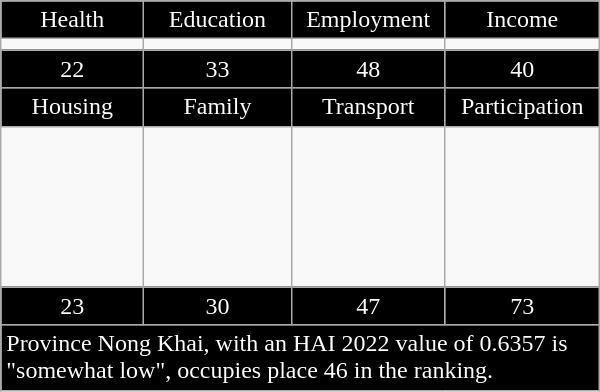<table class="wikitable floatright" style="width:400px;">
<tr>
<td style="text-align:center; width:100px; background:black; color:white;">Health</td>
<td style="text-align:center; width:100px; background:black; color:white;">Education</td>
<td style="text-align:center; width:100px; background:black; color:white;">Employment</td>
<td style="text-align:center; width:100px; background:black; color:white;">Income</td>
</tr>
<tr>
<td></td>
<td></td>
<td></td>
<td></td>
</tr>
<tr>
<td style="text-align:center; background:black; color:white;">22</td>
<td style="text-align:center; background:black; color:white;">33</td>
<td style="text-align:center; background:black; color:white;">48</td>
<td style="text-align:center; background:black; color:white;">40</td>
</tr>
<tr>
<td style="text-align:center; background:black; color:white;">Housing</td>
<td style="text-align:center; background:black; color:white;">Family</td>
<td style="text-align:center; background:black; color:white;">Transport</td>
<td style="text-align:center; background:black; color:white;">Participation</td>
</tr>
<tr>
<td style="height:100px;"></td>
<td></td>
<td></td>
<td></td>
</tr>
<tr>
<td style="text-align:center; background:black; color:white;">23</td>
<td style="text-align:center; background:black; color:white;">30</td>
<td style="text-align:center; background:black; color:white;">47</td>
<td style="text-align:center; background:black; color:white;">73</td>
</tr>
<tr>
<td colspan="4"; style="background:black; color:white;">Province Nong Khai, with an HAI 2022 value of 0.6357 is "somewhat low", occupies place 46 in the ranking.</td>
</tr>
</table>
